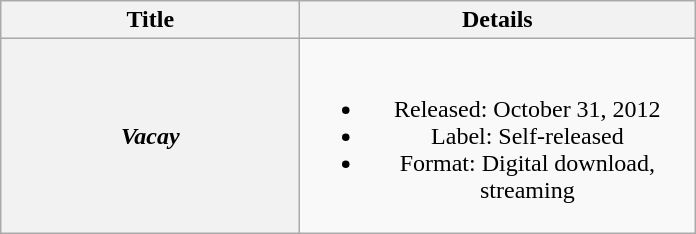<table class="wikitable plainrowheaders" style="text-align:center;">
<tr>
<th scope="col" style="width:12em;">Title</th>
<th scope="col" style="width:16em;">Details</th>
</tr>
<tr>
<th scope="row"><em>Vacay</em></th>
<td><br><ul><li>Released: October 31, 2012</li><li>Label: Self-released</li><li>Format: Digital download, streaming</li></ul></td>
</tr>
</table>
